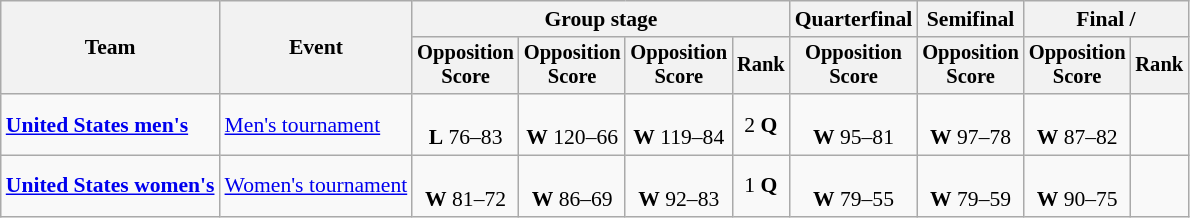<table class=wikitable style=font-size:90%;text-align:center>
<tr>
<th rowspan=2>Team</th>
<th rowspan=2>Event</th>
<th colspan=4>Group stage</th>
<th>Quarterfinal</th>
<th>Semifinal</th>
<th colspan=2>Final / </th>
</tr>
<tr style=font-size:95%>
<th>Opposition<br>Score</th>
<th>Opposition<br>Score</th>
<th>Opposition<br>Score</th>
<th>Rank</th>
<th>Opposition<br>Score</th>
<th>Opposition<br>Score</th>
<th>Opposition<br>Score</th>
<th>Rank</th>
</tr>
<tr>
<td align=left><a href='#'><strong>United States men's</strong></a></td>
<td align=left><a href='#'>Men's tournament</a></td>
<td><br><strong>L</strong> 76–83</td>
<td><br><strong>W</strong> 120–66</td>
<td><br><strong>W</strong> 119–84</td>
<td>2 <strong>Q</strong></td>
<td><br><strong>W</strong> 95–81</td>
<td><br><strong>W</strong> 97–78</td>
<td><br><strong>W</strong> 87–82</td>
<td></td>
</tr>
<tr>
<td align=left><a href='#'><strong>United States women's</strong></a></td>
<td align=left><a href='#'>Women's tournament</a></td>
<td><br><strong>W</strong> 81–72</td>
<td><br><strong>W</strong> 86–69</td>
<td><br><strong>W</strong> 92–83</td>
<td>1 <strong>Q</strong></td>
<td><br><strong>W</strong> 79–55</td>
<td><br><strong>W</strong> 79–59</td>
<td><br><strong>W</strong> 90–75</td>
<td></td>
</tr>
</table>
